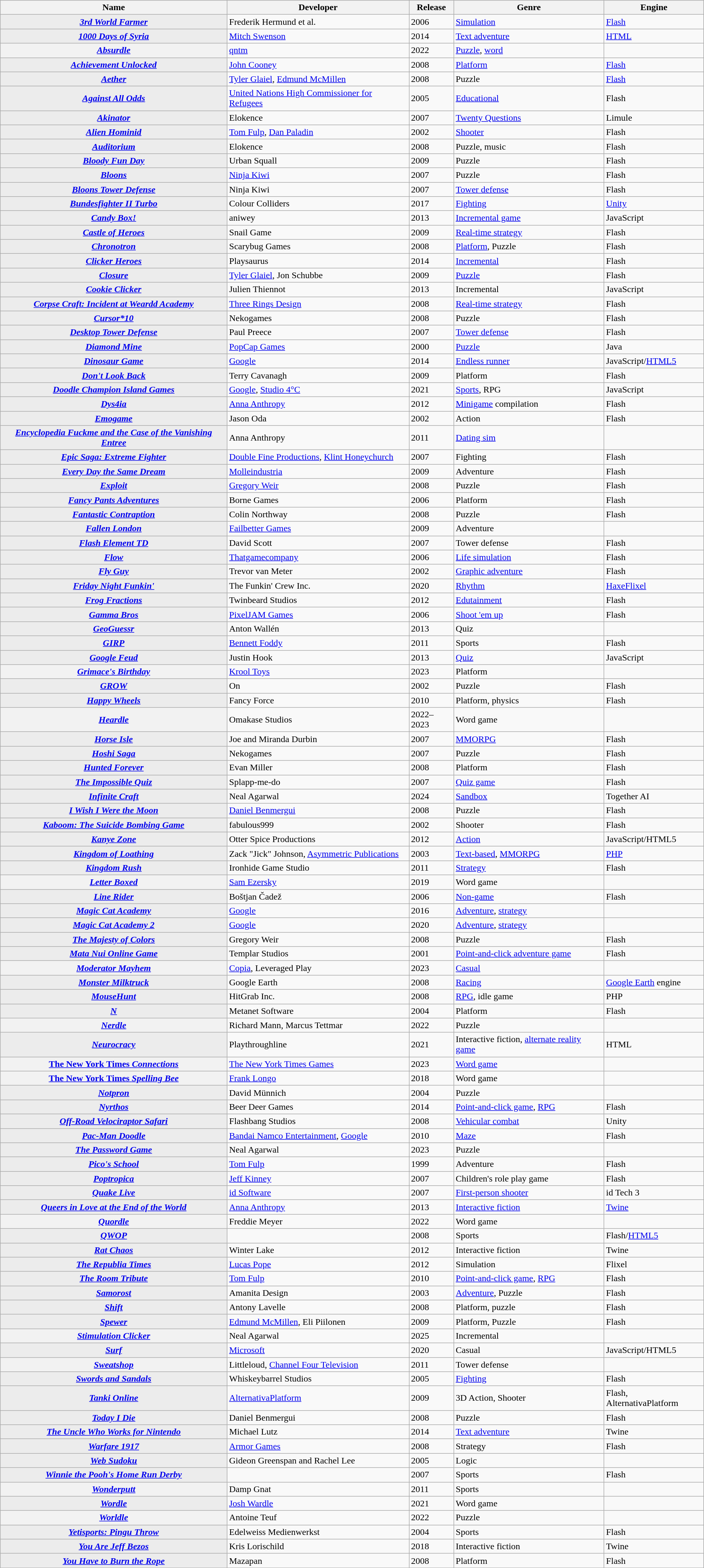<table class="sortable wikitable">
<tr style="background: #ececec">
<th>Name</th>
<th>Developer</th>
<th>Release</th>
<th>Genre</th>
<th>Engine</th>
</tr>
<tr>
<th style="background: #ececec;"><em><a href='#'>3rd World Farmer</a></em></th>
<td>Frederik Hermund et al.</td>
<td>2006</td>
<td><a href='#'>Simulation</a></td>
<td><a href='#'>Flash</a></td>
</tr>
<tr>
<th style="background: #ececec;"><em><a href='#'>1000 Days of Syria</a></em></th>
<td><a href='#'>Mitch Swenson</a></td>
<td>2014</td>
<td><a href='#'>Text adventure</a></td>
<td><a href='#'>HTML</a></td>
</tr>
<tr>
<th><em><a href='#'>Absurdle</a></em></th>
<td><a href='#'>qntm</a></td>
<td>2022</td>
<td><a href='#'>Puzzle</a>, <a href='#'>word</a></td>
<td></td>
</tr>
<tr>
<th style="background: #ececec;"><em><a href='#'>Achievement Unlocked</a></em></th>
<td><a href='#'>John Cooney</a></td>
<td>2008</td>
<td><a href='#'>Platform</a></td>
<td><a href='#'>Flash</a></td>
</tr>
<tr>
<th style="background: #ececec;"><em><a href='#'>Aether</a></em></th>
<td><a href='#'>Tyler Glaiel</a>, <a href='#'>Edmund McMillen</a></td>
<td>2008</td>
<td>Puzzle</td>
<td><a href='#'>Flash</a></td>
</tr>
<tr>
<th style="background: #ececec;"><em><a href='#'>Against All Odds</a></em></th>
<td><a href='#'>United Nations High Commissioner for Refugees</a></td>
<td>2005</td>
<td><a href='#'>Educational</a></td>
<td>Flash</td>
</tr>
<tr>
<th style="background: #ececec;"><em><a href='#'>Akinator</a></em></th>
<td>Elokence</td>
<td>2007</td>
<td><a href='#'>Twenty Questions</a></td>
<td>Limule</td>
</tr>
<tr>
<th style="background: #ececec;"><em><a href='#'>Alien Hominid</a></em></th>
<td><a href='#'>Tom Fulp</a>, <a href='#'>Dan Paladin</a></td>
<td>2002</td>
<td><a href='#'>Shooter</a></td>
<td>Flash</td>
</tr>
<tr>
<th style="background: #ececec;"><em><a href='#'>Auditorium</a></em></th>
<td>Elokence</td>
<td>2008</td>
<td>Puzzle, music</td>
<td>Flash</td>
</tr>
<tr>
<th style="background: #ececec;"><em><a href='#'>Bloody Fun Day</a></em></th>
<td>Urban Squall</td>
<td>2009</td>
<td>Puzzle</td>
<td>Flash</td>
</tr>
<tr>
<th style="background: #ececec;"><em><a href='#'>Bloons</a></em></th>
<td><a href='#'>Ninja Kiwi</a></td>
<td>2007</td>
<td>Puzzle</td>
<td>Flash</td>
</tr>
<tr>
<th style="background: #ececec;"><em><a href='#'>Bloons Tower Defense</a></em></th>
<td>Ninja Kiwi</td>
<td>2007</td>
<td><a href='#'>Tower defense</a></td>
<td>Flash</td>
</tr>
<tr>
<th style="background: #ececec;"><em><a href='#'>Bundesfighter II Turbo</a></em></th>
<td>Colour Colliders</td>
<td>2017</td>
<td><a href='#'>Fighting</a></td>
<td><a href='#'>Unity</a></td>
</tr>
<tr>
<th style="background: #ececec;"><em><a href='#'>Candy Box!</a></em></th>
<td>aniwey</td>
<td>2013</td>
<td><a href='#'>Incremental game</a></td>
<td>JavaScript</td>
</tr>
<tr>
<th style="background: #ececec;"><em><a href='#'>Castle of Heroes</a></em></th>
<td>Snail Game</td>
<td>2009</td>
<td><a href='#'>Real-time strategy</a></td>
<td>Flash</td>
</tr>
<tr>
<th style="background: #ececec;"><em><a href='#'>Chronotron</a></em></th>
<td>Scarybug Games</td>
<td>2008</td>
<td><a href='#'>Platform</a>, Puzzle</td>
<td>Flash</td>
</tr>
<tr>
<th style="background: #ececec;"><em><a href='#'>Clicker Heroes</a></em></th>
<td>Playsaurus</td>
<td>2014</td>
<td><a href='#'>Incremental</a></td>
<td>Flash</td>
</tr>
<tr>
<th style="background: #ececec;"><em><a href='#'>Closure</a></em></th>
<td><a href='#'>Tyler Glaiel</a>, Jon Schubbe</td>
<td>2009</td>
<td><a href='#'>Puzzle</a></td>
<td>Flash</td>
</tr>
<tr>
<th style="background: #ececec;"><em><a href='#'>Cookie Clicker</a></em></th>
<td>Julien Thiennot</td>
<td>2013</td>
<td>Incremental</td>
<td>JavaScript</td>
</tr>
<tr>
<th style="background: #ececec;"><em><a href='#'>Corpse Craft: Incident at Weardd Academy</a></em></th>
<td><a href='#'>Three Rings Design</a></td>
<td>2008</td>
<td><a href='#'>Real-time strategy</a></td>
<td>Flash</td>
</tr>
<tr>
<th style="background: #ececec;"><em><a href='#'>Cursor*10</a></em></th>
<td>Nekogames</td>
<td>2008</td>
<td>Puzzle</td>
<td>Flash</td>
</tr>
<tr>
<th style="background: #ececec;"><em><a href='#'>Desktop Tower Defense</a></em></th>
<td>Paul Preece</td>
<td>2007</td>
<td><a href='#'>Tower defense</a></td>
<td>Flash</td>
</tr>
<tr>
<th style="background: #ececec;"><em><a href='#'>Diamond Mine</a></em></th>
<td><a href='#'>PopCap Games</a></td>
<td>2000</td>
<td><a href='#'>Puzzle</a></td>
<td>Java</td>
</tr>
<tr>
<th style="background: #ececec;"><em><a href='#'>Dinosaur Game</a></em></th>
<td><a href='#'>Google</a></td>
<td>2014</td>
<td><a href='#'>Endless runner</a></td>
<td>JavaScript/<a href='#'>HTML5</a></td>
</tr>
<tr>
<th style="background: #ececec;"><em><a href='#'>Don't Look Back</a></em></th>
<td>Terry Cavanagh</td>
<td>2009</td>
<td>Platform</td>
<td>Flash</td>
</tr>
<tr>
<th style="background: #ececec;"><em><a href='#'>Doodle Champion Island Games</a></em></th>
<td><a href='#'>Google</a>, <a href='#'>Studio 4°C</a></td>
<td>2021</td>
<td><a href='#'>Sports</a>, RPG</td>
<td>JavaScript</td>
</tr>
<tr>
<th style="background: #ececec;"><em><a href='#'>Dys4ia</a></em></th>
<td><a href='#'>Anna Anthropy</a></td>
<td>2012</td>
<td><a href='#'>Minigame</a> compilation</td>
<td>Flash</td>
</tr>
<tr>
<th style="background: #ececec;"><em><a href='#'>Emogame</a></em></th>
<td>Jason Oda</td>
<td>2002</td>
<td>Action</td>
<td>Flash</td>
</tr>
<tr>
<th style="background: #ececec;"><em><a href='#'>Encyclopedia Fuckme and the Case of the Vanishing Entree</a></em></th>
<td>Anna Anthropy</td>
<td>2011</td>
<td><a href='#'>Dating sim</a></td>
<td></td>
</tr>
<tr>
<th style="background: #ececec;"><em><a href='#'>Epic Saga: Extreme Fighter</a></em></th>
<td><a href='#'>Double Fine Productions</a>, <a href='#'>Klint Honeychurch</a></td>
<td>2007</td>
<td>Fighting</td>
<td>Flash</td>
</tr>
<tr>
<th style="background: #ececec;"><em><a href='#'>Every Day the Same Dream</a></em></th>
<td><a href='#'>Molleindustria</a></td>
<td>2009</td>
<td>Adventure</td>
<td>Flash</td>
</tr>
<tr>
<th style="background: #ececec;"><em><a href='#'>Exploit</a></em></th>
<td><a href='#'>Gregory Weir</a></td>
<td>2008</td>
<td>Puzzle</td>
<td>Flash</td>
</tr>
<tr>
<th style="background: #ececec;"><em><a href='#'>Fancy Pants Adventures</a></em></th>
<td>Borne Games</td>
<td>2006</td>
<td>Platform</td>
<td>Flash</td>
</tr>
<tr>
<th style="background: #ececec;"><em><a href='#'>Fantastic Contraption</a></em></th>
<td>Colin Northway</td>
<td>2008</td>
<td>Puzzle</td>
<td>Flash</td>
</tr>
<tr>
<th style="background: #ececec;"><em><a href='#'>Fallen London</a></em></th>
<td><a href='#'>Failbetter Games</a></td>
<td>2009</td>
<td>Adventure</td>
<td></td>
</tr>
<tr>
<th style="background: #ececec;"><em><a href='#'>Flash Element TD</a></em></th>
<td>David Scott</td>
<td>2007</td>
<td>Tower defense</td>
<td>Flash</td>
</tr>
<tr>
<th style="background: #ececec;"><em><a href='#'>Flow</a></em></th>
<td><a href='#'>Thatgamecompany</a></td>
<td>2006</td>
<td><a href='#'>Life simulation</a></td>
<td>Flash</td>
</tr>
<tr>
<th style="background: #ececec;"><em><a href='#'>Fly Guy</a></em></th>
<td>Trevor van Meter</td>
<td>2002</td>
<td><a href='#'>Graphic adventure</a></td>
<td>Flash</td>
</tr>
<tr>
<th style="background: #ececec;"><em><a href='#'>Friday Night Funkin'</a></em></th>
<td>The Funkin' Crew Inc.</td>
<td>2020</td>
<td><a href='#'>Rhythm</a></td>
<td><a href='#'>HaxeFlixel</a></td>
</tr>
<tr>
<th style="background: #ececec;"><em><a href='#'>Frog Fractions</a></em></th>
<td>Twinbeard Studios</td>
<td>2012</td>
<td><a href='#'>Edutainment</a></td>
<td>Flash</td>
</tr>
<tr>
<th style="background: #ececec;"><em><a href='#'>Gamma Bros</a></em></th>
<td><a href='#'>PixelJAM Games</a></td>
<td>2006</td>
<td><a href='#'>Shoot 'em up</a></td>
<td>Flash</td>
</tr>
<tr>
<th style="background: #ececec;"><em><a href='#'>GeoGuessr</a></em></th>
<td>Anton Wallén</td>
<td>2013</td>
<td>Quiz</td>
<td></td>
</tr>
<tr>
<th style="background: #ececec;"><em><a href='#'>GIRP</a></em></th>
<td><a href='#'>Bennett Foddy</a></td>
<td>2011</td>
<td>Sports</td>
<td>Flash</td>
</tr>
<tr>
<th style="background: #ececec;"><em><a href='#'>Google Feud</a></em></th>
<td>Justin Hook</td>
<td>2013</td>
<td><a href='#'>Quiz</a></td>
<td>JavaScript</td>
</tr>
<tr>
<th><em><a href='#'>Grimace's Birthday</a></em></th>
<td><a href='#'>Krool Toys</a></td>
<td>2023</td>
<td>Platform</td>
<td></td>
</tr>
<tr>
<th style="background: #ececec;"><em><a href='#'>GROW</a></em></th>
<td>On</td>
<td>2002</td>
<td>Puzzle</td>
<td>Flash</td>
</tr>
<tr>
<th style="background: #ececec;"><em><a href='#'>Happy Wheels</a></em></th>
<td>Fancy Force</td>
<td>2010</td>
<td>Platform, physics</td>
<td>Flash</td>
</tr>
<tr>
<th><em><a href='#'>Heardle</a></em></th>
<td>Omakase Studios</td>
<td>2022–2023</td>
<td>Word game</td>
<td></td>
</tr>
<tr>
<th style="background: #ececec;"><em><a href='#'>Horse Isle</a></em></th>
<td>Joe and Miranda Durbin</td>
<td>2007</td>
<td><a href='#'>MMORPG</a></td>
<td>Flash</td>
</tr>
<tr>
<th style="background: #ececec;"><em><a href='#'>Hoshi Saga</a></em></th>
<td>Nekogames</td>
<td>2007</td>
<td>Puzzle</td>
<td>Flash</td>
</tr>
<tr>
<th style="background: #ececec;"><em><a href='#'>Hunted Forever</a></em></th>
<td>Evan Miller</td>
<td>2008</td>
<td>Platform</td>
<td>Flash</td>
</tr>
<tr>
<th style="background: #ececec;"><em><a href='#'>The Impossible Quiz</a></em></th>
<td>Splapp-me-do</td>
<td>2007</td>
<td><a href='#'>Quiz game</a></td>
<td>Flash</td>
</tr>
<tr>
<th style="background: #ececec;"><em><a href='#'>Infinite Craft</a></em></th>
<td>Neal Agarwal</td>
<td>2024</td>
<td><a href='#'>Sandbox</a></td>
<td>Together AI</td>
</tr>
<tr>
<th style="background: #ececec;"><em><a href='#'>I Wish I Were the Moon</a></em></th>
<td><a href='#'>Daniel Benmergui</a></td>
<td>2008</td>
<td>Puzzle</td>
<td>Flash</td>
</tr>
<tr>
<th style="background: #ececec;"><em><a href='#'>Kaboom: The Suicide Bombing Game</a></em></th>
<td>fabulous999</td>
<td>2002</td>
<td>Shooter</td>
<td>Flash</td>
</tr>
<tr>
<th style="background: #ececec;"><em><a href='#'>Kanye Zone</a></em></th>
<td>Otter Spice Productions</td>
<td>2012</td>
<td><a href='#'>Action</a></td>
<td>JavaScript/HTML5</td>
</tr>
<tr>
<th style="background: #ececec;"><em><a href='#'>Kingdom of Loathing</a></em></th>
<td>Zack "Jick" Johnson, <a href='#'>Asymmetric Publications</a></td>
<td>2003</td>
<td><a href='#'>Text-based</a>, <a href='#'>MMORPG</a></td>
<td><a href='#'>PHP</a></td>
</tr>
<tr>
<th style="background: #ececec;"><em><a href='#'>Kingdom Rush</a></em></th>
<td>Ironhide Game Studio</td>
<td>2011</td>
<td><a href='#'>Strategy</a></td>
<td>Flash</td>
</tr>
<tr>
<th><em><a href='#'>Letter Boxed</a></em></th>
<td><a href='#'>Sam Ezersky</a></td>
<td>2019</td>
<td>Word game</td>
<td></td>
</tr>
<tr>
<th style="background: #ececec;"><em><a href='#'>Line Rider</a></em></th>
<td>Boštjan Čadež</td>
<td>2006</td>
<td><a href='#'>Non-game</a></td>
<td>Flash</td>
</tr>
<tr>
<th style="background: #ececec;"><em><a href='#'>Magic Cat Academy</a></em></th>
<td><a href='#'>Google</a></td>
<td>2016</td>
<td><a href='#'>Adventure</a>, <a href='#'>strategy</a></td>
<td></td>
</tr>
<tr>
<th style="background: #ececec;"><em><a href='#'>Magic Cat Academy 2</a></em></th>
<td><a href='#'>Google</a></td>
<td>2020</td>
<td><a href='#'>Adventure</a>, <a href='#'>strategy</a></td>
<td></td>
</tr>
<tr>
<th style="background: #ececec;"><em><a href='#'>The Majesty of Colors</a></em></th>
<td>Gregory Weir</td>
<td>2008</td>
<td>Puzzle</td>
<td>Flash</td>
</tr>
<tr>
<th style="background: #ececec;"><em><a href='#'>Mata Nui Online Game</a></em></th>
<td>Templar Studios</td>
<td>2001</td>
<td><a href='#'>Point-and-click adventure game</a></td>
<td>Flash</td>
</tr>
<tr>
<th><em><a href='#'>Moderator Mayhem</a></em></th>
<td><a href='#'>Copia</a>, Leveraged Play</td>
<td>2023</td>
<td><a href='#'>Casual</a></td>
<td></td>
</tr>
<tr>
<th style="background: #ececec;"><em><a href='#'>Monster Milktruck</a></em></th>
<td>Google Earth</td>
<td>2008</td>
<td><a href='#'>Racing</a></td>
<td><a href='#'>Google Earth</a> engine</td>
</tr>
<tr>
<th style="background: #ececec;"><em><a href='#'>MouseHunt</a></em></th>
<td>HitGrab Inc.</td>
<td>2008</td>
<td><a href='#'>RPG</a>, idle game</td>
<td>PHP</td>
</tr>
<tr>
<th style="background: #ececec;"><em><a href='#'>N</a></em></th>
<td>Metanet Software</td>
<td>2004</td>
<td>Platform</td>
<td>Flash</td>
</tr>
<tr>
<th><em><a href='#'>Nerdle</a></em></th>
<td>Richard Mann, Marcus Tettmar</td>
<td>2022</td>
<td>Puzzle</td>
<td></td>
</tr>
<tr>
<th style="background: #ececec;"><em><a href='#'>Neurocracy</a></em></th>
<td>Playthroughline</td>
<td>2021</td>
<td>Interactive fiction, <a href='#'>alternate reality game</a></td>
<td>HTML</td>
</tr>
<tr>
<th><a href='#'>The New York Times <em>Connections</em></a></th>
<td><a href='#'>The New York Times Games</a></td>
<td>2023</td>
<td><a href='#'>Word game</a></td>
<td></td>
</tr>
<tr>
<th><a href='#'>The New York Times <em>Spelling Bee</em></a></th>
<td><a href='#'>Frank Longo</a></td>
<td>2018</td>
<td>Word game</td>
<td></td>
</tr>
<tr>
<th style="background: #ececec;"><em><a href='#'>Notpron</a></em></th>
<td>David Münnich</td>
<td>2004</td>
<td>Puzzle</td>
<td></td>
</tr>
<tr>
<th style="background: #ececec;"><em><a href='#'>Nyrthos</a></em></th>
<td>Beer Deer Games</td>
<td>2014</td>
<td><a href='#'>Point-and-click game</a>, <a href='#'>RPG</a></td>
<td>Flash</td>
</tr>
<tr>
<th style="background: #ececec;"><em><a href='#'>Off-Road Velociraptor Safari</a></em></th>
<td>Flashbang Studios</td>
<td>2008</td>
<td><a href='#'>Vehicular combat</a></td>
<td>Unity</td>
</tr>
<tr>
<th style="background: #ececec;"><em><a href='#'>Pac-Man Doodle</a></em></th>
<td><a href='#'>Bandai Namco Entertainment</a>, <a href='#'>Google</a></td>
<td>2010</td>
<td><a href='#'>Maze</a></td>
<td>Flash</td>
</tr>
<tr>
<th style="background: #ececec;"><em><a href='#'>The Password Game</a></em></th>
<td>Neal Agarwal</td>
<td>2023</td>
<td>Puzzle</td>
<td></td>
</tr>
<tr>
<th style="background: #ececec;"><em><a href='#'>Pico's School</a></em></th>
<td><a href='#'>Tom Fulp</a></td>
<td>1999</td>
<td>Adventure</td>
<td>Flash</td>
</tr>
<tr>
<th style="background: #ececec;"><em><a href='#'>Poptropica</a></em></th>
<td><a href='#'>Jeff Kinney</a></td>
<td>2007</td>
<td>Children's role play game</td>
<td>Flash</td>
</tr>
<tr>
<th style="background: #ececec;"><em><a href='#'>Quake Live</a></em></th>
<td><a href='#'>id Software</a></td>
<td>2007</td>
<td><a href='#'>First-person shooter</a></td>
<td>id Tech 3</td>
</tr>
<tr>
<th style="background: #ececec;"><em><a href='#'>Queers in Love at the End of the World</a></em></th>
<td><a href='#'>Anna Anthropy</a></td>
<td>2013</td>
<td><a href='#'>Interactive fiction</a></td>
<td><a href='#'>Twine</a></td>
</tr>
<tr>
<th><em><a href='#'>Quordle</a></em></th>
<td>Freddie Meyer</td>
<td>2022</td>
<td>Word game</td>
<td></td>
</tr>
<tr>
<th style="background: #ececec;"><em><a href='#'>QWOP</a></em></th>
<td></td>
<td>2008</td>
<td>Sports</td>
<td>Flash/<a href='#'>HTML5</a></td>
</tr>
<tr>
<th style="background: #ececec;"><em><a href='#'>Rat Chaos</a></em></th>
<td>Winter Lake</td>
<td>2012</td>
<td>Interactive fiction</td>
<td>Twine</td>
</tr>
<tr>
<th style="background: #ececec;"><em><a href='#'>The Republia Times</a></em></th>
<td><a href='#'>Lucas Pope</a></td>
<td>2012</td>
<td>Simulation</td>
<td>Flixel</td>
</tr>
<tr>
<th style="background: #ececec;"><em><a href='#'>The Room Tribute</a></em></th>
<td><a href='#'>Tom Fulp</a></td>
<td>2010</td>
<td><a href='#'>Point-and-click game</a>, <a href='#'>RPG</a></td>
<td>Flash</td>
</tr>
<tr>
<th style="background: #ececec;"><em><a href='#'>Samorost</a></em></th>
<td>Amanita Design</td>
<td>2003</td>
<td><a href='#'>Adventure</a>, Puzzle</td>
<td>Flash</td>
</tr>
<tr>
<th style="background: #ececec;"><em><a href='#'>Shift</a></em></th>
<td>Antony Lavelle</td>
<td>2008</td>
<td>Platform, puzzle</td>
<td>Flash</td>
</tr>
<tr>
<th style="background: #ececec;"><em><a href='#'>Spewer</a></em></th>
<td><a href='#'>Edmund McMillen</a>, Eli Piilonen</td>
<td>2009</td>
<td>Platform, Puzzle</td>
<td>Flash</td>
</tr>
<tr>
<th><em><a href='#'>Stimulation Clicker</a></em></th>
<td>Neal Agarwal</td>
<td>2025</td>
<td>Incremental</td>
<td></td>
</tr>
<tr>
<th style="background: #ececec;"><em><a href='#'>Surf</a></em></th>
<td><a href='#'>Microsoft</a></td>
<td>2020</td>
<td>Casual</td>
<td>JavaScript/HTML5</td>
</tr>
<tr>
<th><em><a href='#'>Sweatshop</a></em></th>
<td>Littleloud, <a href='#'>Channel Four Television</a></td>
<td>2011</td>
<td>Tower defense</td>
<td></td>
</tr>
<tr>
<th style="background: #ececec;"><em><a href='#'>Swords and Sandals</a></em></th>
<td>Whiskeybarrel Studios</td>
<td>2005</td>
<td><a href='#'>Fighting</a></td>
<td>Flash</td>
</tr>
<tr>
<th style="background: #ececec;"><em><a href='#'>Tanki Online</a></em></th>
<td><a href='#'>AlternativaPlatform</a></td>
<td>2009</td>
<td>3D Action, Shooter</td>
<td>Flash, AlternativaPlatform</td>
</tr>
<tr>
<th style="background: #ececec;"><em><a href='#'>Today I Die</a></em></th>
<td>Daniel Benmergui</td>
<td>2008</td>
<td>Puzzle</td>
<td>Flash</td>
</tr>
<tr>
<th style="background: #ececec;"><em><a href='#'>The Uncle Who Works for Nintendo</a></em></th>
<td>Michael Lutz</td>
<td>2014</td>
<td><a href='#'>Text adventure</a></td>
<td>Twine</td>
</tr>
<tr>
<th style="background: #ececec;"><em><a href='#'>Warfare 1917</a></em></th>
<td><a href='#'>Armor Games</a></td>
<td>2008</td>
<td>Strategy</td>
<td>Flash</td>
</tr>
<tr>
<th style="background: #ececec;"><em><a href='#'>Web Sudoku</a></em></th>
<td>Gideon Greenspan and Rachel Lee</td>
<td>2005</td>
<td>Logic</td>
<td></td>
</tr>
<tr>
<th style="background: #ececec;"><em><a href='#'>Winnie the Pooh's Home Run Derby</a></em></th>
<td></td>
<td>2007</td>
<td>Sports</td>
<td>Flash</td>
</tr>
<tr>
<th><em><a href='#'>Wonderputt</a></em></th>
<td>Damp Gnat</td>
<td>2011</td>
<td>Sports</td>
<td></td>
</tr>
<tr>
<th style="background: #ececec;"><em><a href='#'>Wordle</a></em></th>
<td><a href='#'>Josh Wardle</a></td>
<td>2021</td>
<td>Word game</td>
<td></td>
</tr>
<tr>
<th><em><a href='#'>Worldle</a></em></th>
<td>Antoine Teuf</td>
<td>2022</td>
<td>Puzzle</td>
<td></td>
</tr>
<tr>
<th style="background: #ececec;"><em><a href='#'>Yetisports: Pingu Throw</a></em></th>
<td>Edelweiss Medienwerkst</td>
<td>2004</td>
<td>Sports</td>
<td>Flash</td>
</tr>
<tr>
<th style="background: #ececec;"><em><a href='#'>You Are Jeff Bezos</a></em></th>
<td>Kris Lorischild</td>
<td>2018</td>
<td>Interactive fiction</td>
<td>Twine</td>
</tr>
<tr>
<th style="background: #ececec;"><em><a href='#'>You Have to Burn the Rope</a></em></th>
<td>Mazapan</td>
<td>2008</td>
<td>Platform</td>
<td>Flash</td>
</tr>
<tr>
</tr>
</table>
